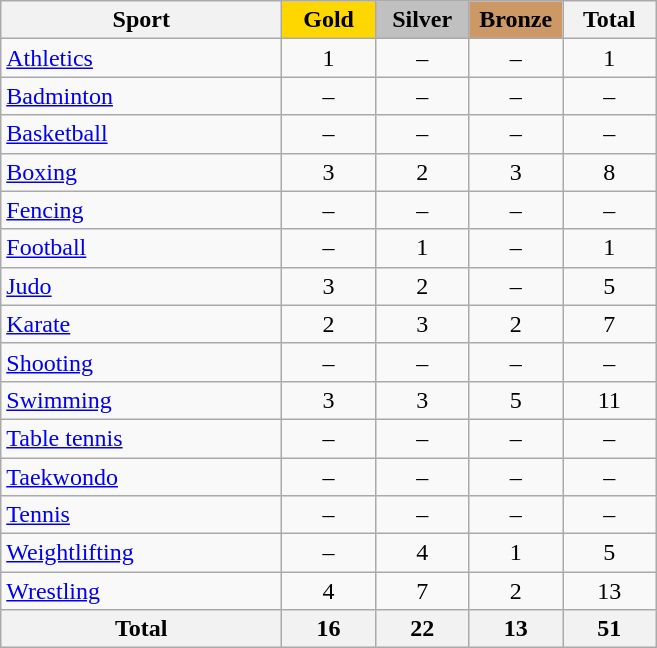<table class="wikitable sortable" style="text-align:center;">
<tr>
<th width=180>Sport</th>
<th scope="col" style="background:gold; width:55px;">Gold</th>
<th scope="col" style="background:silver; width:55px;">Silver</th>
<th scope="col" style="background:#cc9966; width:55px;">Bronze</th>
<th width=55>Total</th>
</tr>
<tr>
<td align=left><a href='#'>Athletics</a></td>
<td>1</td>
<td>–</td>
<td>–</td>
<td>1</td>
</tr>
<tr>
<td align=left><a href='#'>Badminton</a></td>
<td>–</td>
<td>–</td>
<td>–</td>
<td>–</td>
</tr>
<tr>
<td align=left><a href='#'>Basketball</a></td>
<td>–</td>
<td>–</td>
<td>–</td>
<td>–</td>
</tr>
<tr>
<td align=left><a href='#'>Boxing</a></td>
<td>3</td>
<td>2</td>
<td>3</td>
<td>8</td>
</tr>
<tr>
<td align=left><a href='#'>Fencing</a></td>
<td>–</td>
<td>–</td>
<td>–</td>
<td>–</td>
</tr>
<tr>
<td align=left><a href='#'>Football</a></td>
<td>–</td>
<td>1</td>
<td>–</td>
<td>1</td>
</tr>
<tr>
<td align=left><a href='#'>Judo</a></td>
<td>3</td>
<td>2</td>
<td>–</td>
<td>5</td>
</tr>
<tr>
<td align=left><a href='#'>Karate</a></td>
<td>2</td>
<td>3</td>
<td>2</td>
<td>7</td>
</tr>
<tr>
<td align=left><a href='#'>Shooting</a></td>
<td>–</td>
<td>–</td>
<td>–</td>
<td>–</td>
</tr>
<tr>
<td align=left><a href='#'>Swimming</a></td>
<td>3</td>
<td>3</td>
<td>5</td>
<td>11</td>
</tr>
<tr>
<td align=left><a href='#'>Table tennis</a></td>
<td>–</td>
<td>–</td>
<td>–</td>
<td>–</td>
</tr>
<tr>
<td align=left><a href='#'>Taekwondo</a></td>
<td>–</td>
<td>–</td>
<td>–</td>
<td>–</td>
</tr>
<tr>
<td align=left><a href='#'>Tennis</a></td>
<td>–</td>
<td>–</td>
<td>–</td>
<td>–</td>
</tr>
<tr>
<td align=left><a href='#'>Weightlifting</a></td>
<td>–</td>
<td>4</td>
<td>1</td>
<td>5</td>
</tr>
<tr>
<td align=left><a href='#'>Wrestling</a></td>
<td>4</td>
<td>7</td>
<td>2</td>
<td>13</td>
</tr>
<tr class="sortbottom">
<th>Total</th>
<th>16</th>
<th>22</th>
<th>13</th>
<th>51</th>
</tr>
</table>
